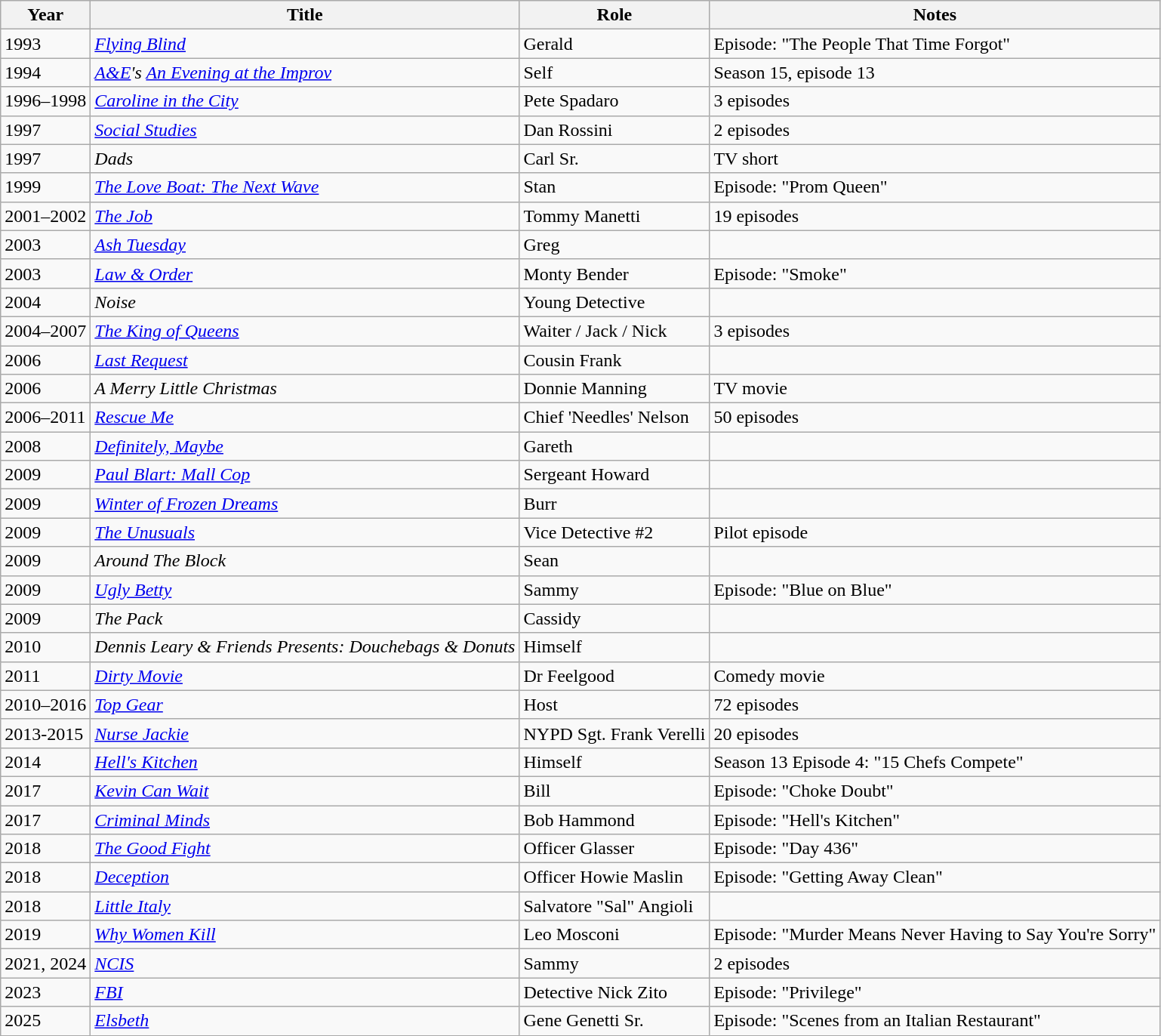<table class="wikitable">
<tr>
<th>Year</th>
<th>Title</th>
<th>Role</th>
<th>Notes</th>
</tr>
<tr>
<td>1993</td>
<td><em><a href='#'>Flying Blind</a></em></td>
<td>Gerald</td>
<td>Episode: "The People That Time Forgot"</td>
</tr>
<tr>
<td>1994</td>
<td><em><a href='#'>A&E</a>'s <a href='#'>An Evening at the Improv</a></em></td>
<td>Self</td>
<td>Season 15, episode 13</td>
</tr>
<tr>
<td>1996–1998</td>
<td><em><a href='#'>Caroline in the City</a></em></td>
<td>Pete Spadaro</td>
<td>3 episodes</td>
</tr>
<tr>
<td>1997</td>
<td><em><a href='#'>Social Studies</a></em></td>
<td>Dan Rossini</td>
<td>2 episodes</td>
</tr>
<tr>
<td>1997</td>
<td><em>Dads</em></td>
<td>Carl Sr.</td>
<td>TV short</td>
</tr>
<tr>
<td>1999</td>
<td><em><a href='#'>The Love Boat: The Next Wave</a></em></td>
<td>Stan</td>
<td>Episode: "Prom Queen"</td>
</tr>
<tr>
<td>2001–2002</td>
<td><em><a href='#'>The Job</a></em></td>
<td>Tommy Manetti</td>
<td>19 episodes</td>
</tr>
<tr>
<td>2003</td>
<td><em><a href='#'>Ash Tuesday</a></em></td>
<td>Greg</td>
<td></td>
</tr>
<tr>
<td>2003</td>
<td><em><a href='#'>Law & Order</a></em></td>
<td>Monty Bender</td>
<td>Episode: "Smoke"</td>
</tr>
<tr>
<td>2004</td>
<td><em>Noise</em></td>
<td>Young Detective</td>
<td></td>
</tr>
<tr>
<td>2004–2007</td>
<td><em><a href='#'>The King of Queens</a></em></td>
<td>Waiter / Jack / Nick</td>
<td>3 episodes</td>
</tr>
<tr>
<td>2006</td>
<td><em><a href='#'>Last Request</a></em></td>
<td>Cousin Frank</td>
<td></td>
</tr>
<tr>
<td>2006</td>
<td><em>A Merry Little Christmas</em></td>
<td>Donnie Manning</td>
<td>TV movie</td>
</tr>
<tr>
<td>2006–2011</td>
<td><em><a href='#'>Rescue Me</a></em></td>
<td>Chief 'Needles' Nelson</td>
<td>50 episodes</td>
</tr>
<tr>
<td>2008</td>
<td><em><a href='#'>Definitely, Maybe</a></em></td>
<td>Gareth</td>
<td></td>
</tr>
<tr>
<td>2009</td>
<td><em><a href='#'>Paul Blart: Mall Cop</a></em></td>
<td>Sergeant Howard</td>
<td></td>
</tr>
<tr>
<td>2009</td>
<td><em><a href='#'>Winter of Frozen Dreams</a></em></td>
<td>Burr</td>
<td></td>
</tr>
<tr>
<td>2009</td>
<td><em><a href='#'>The Unusuals</a></em></td>
<td>Vice Detective #2</td>
<td>Pilot episode</td>
</tr>
<tr>
<td>2009</td>
<td><em>Around The Block</em></td>
<td>Sean</td>
<td></td>
</tr>
<tr>
<td>2009</td>
<td><em><a href='#'>Ugly Betty</a></em></td>
<td>Sammy</td>
<td>Episode: "Blue on Blue"</td>
</tr>
<tr>
<td>2009</td>
<td><em>The Pack</em></td>
<td>Cassidy</td>
<td></td>
</tr>
<tr>
<td>2010</td>
<td><em>Dennis Leary & Friends Presents: Douchebags & Donuts</em></td>
<td>Himself</td>
<td></td>
</tr>
<tr>
<td>2011</td>
<td><em><a href='#'>Dirty Movie</a></em></td>
<td>Dr Feelgood</td>
<td>Comedy movie</td>
</tr>
<tr>
<td>2010–2016</td>
<td><em><a href='#'>Top Gear</a></em></td>
<td>Host</td>
<td>72 episodes</td>
</tr>
<tr>
<td>2013-2015</td>
<td><em><a href='#'>Nurse Jackie</a></em></td>
<td>NYPD Sgt. Frank Verelli</td>
<td>20 episodes</td>
</tr>
<tr>
<td>2014</td>
<td><em><a href='#'>Hell's Kitchen</a></em></td>
<td>Himself</td>
<td>Season 13 Episode 4: "15 Chefs Compete"</td>
</tr>
<tr>
<td>2017</td>
<td><em><a href='#'>Kevin Can Wait</a></em></td>
<td>Bill</td>
<td>Episode: "Choke Doubt"</td>
</tr>
<tr>
<td>2017</td>
<td><em><a href='#'>Criminal Minds</a></em></td>
<td>Bob Hammond</td>
<td>Episode: "Hell's Kitchen"</td>
</tr>
<tr>
<td>2018</td>
<td><em><a href='#'>The Good Fight</a></em></td>
<td>Officer Glasser</td>
<td>Episode: "Day 436"</td>
</tr>
<tr>
<td>2018</td>
<td><em><a href='#'>Deception</a></em></td>
<td>Officer Howie Maslin</td>
<td>Episode: "Getting Away Clean"</td>
</tr>
<tr>
<td>2018</td>
<td><em><a href='#'>Little Italy</a></em></td>
<td>Salvatore "Sal" Angioli</td>
<td></td>
</tr>
<tr>
<td>2019</td>
<td><em><a href='#'>Why Women Kill</a></em></td>
<td>Leo Mosconi</td>
<td>Episode: "Murder Means Never Having to Say You're Sorry"</td>
</tr>
<tr>
<td>2021, 2024</td>
<td><em><a href='#'>NCIS</a></em></td>
<td>Sammy</td>
<td>2 episodes</td>
</tr>
<tr>
<td>2023</td>
<td><em><a href='#'>FBI</a></em></td>
<td>Detective Nick Zito</td>
<td>Episode: "Privilege"</td>
</tr>
<tr>
<td>2025</td>
<td><em><a href='#'>Elsbeth</a></em></td>
<td>Gene Genetti Sr.</td>
<td>Episode: "Scenes from an Italian Restaurant"</td>
</tr>
</table>
